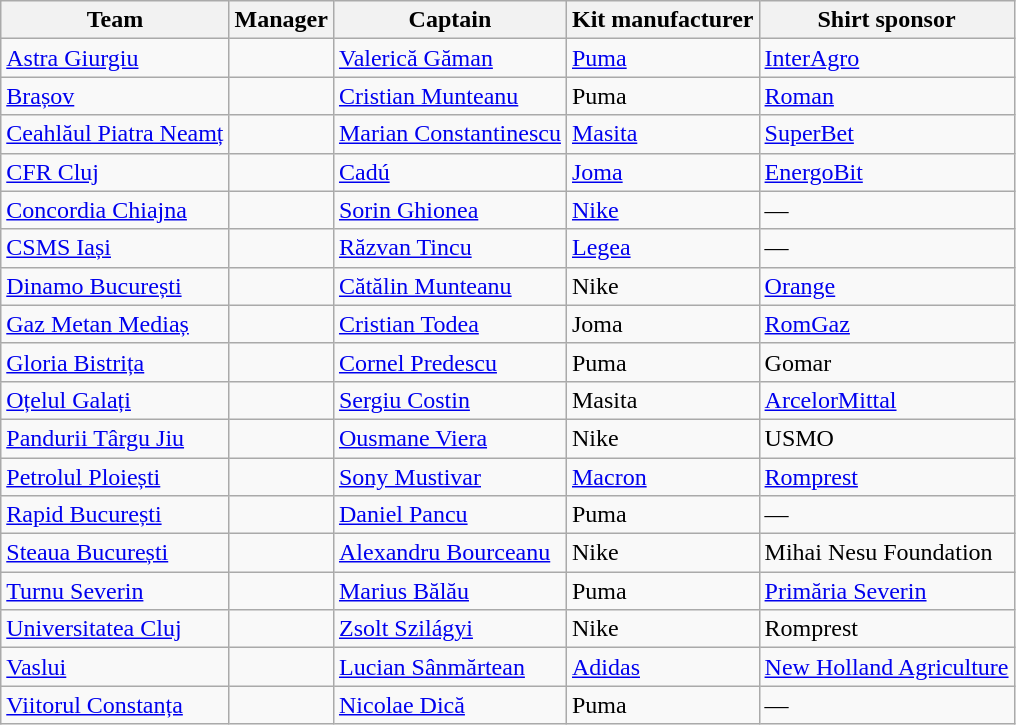<table class="wikitable sortable">
<tr>
<th>Team</th>
<th>Manager</th>
<th>Captain</th>
<th>Kit manufacturer</th>
<th>Shirt sponsor</th>
</tr>
<tr>
<td><a href='#'>Astra Giurgiu</a></td>
<td> </td>
<td> <a href='#'>Valerică Găman</a></td>
<td><a href='#'>Puma</a></td>
<td><a href='#'>InterAgro</a></td>
</tr>
<tr>
<td><a href='#'>Brașov</a></td>
<td> </td>
<td> <a href='#'>Cristian Munteanu</a></td>
<td>Puma</td>
<td><a href='#'>Roman</a></td>
</tr>
<tr>
<td><a href='#'>Ceahlăul Piatra Neamț</a></td>
<td> </td>
<td> <a href='#'>Marian Constantinescu</a></td>
<td><a href='#'>Masita</a></td>
<td><a href='#'>SuperBet</a></td>
</tr>
<tr>
<td><a href='#'>CFR Cluj</a></td>
<td> </td>
<td> <a href='#'>Cadú</a></td>
<td><a href='#'>Joma</a></td>
<td><a href='#'>EnergoBit</a></td>
</tr>
<tr>
<td><a href='#'>Concordia Chiajna</a></td>
<td> </td>
<td> <a href='#'>Sorin Ghionea</a></td>
<td><a href='#'>Nike</a></td>
<td>—</td>
</tr>
<tr>
<td><a href='#'>CSMS Iași</a></td>
<td> </td>
<td> <a href='#'>Răzvan Tincu</a></td>
<td><a href='#'>Legea</a></td>
<td>—</td>
</tr>
<tr>
<td><a href='#'>Dinamo București</a></td>
<td> </td>
<td> <a href='#'>Cătălin Munteanu</a></td>
<td>Nike</td>
<td><a href='#'>Orange</a></td>
</tr>
<tr>
<td><a href='#'>Gaz Metan Mediaș</a></td>
<td> </td>
<td> <a href='#'>Cristian Todea</a></td>
<td>Joma</td>
<td><a href='#'>RomGaz</a></td>
</tr>
<tr>
<td><a href='#'>Gloria Bistrița</a></td>
<td> </td>
<td> <a href='#'>Cornel Predescu</a></td>
<td>Puma</td>
<td>Gomar</td>
</tr>
<tr>
<td><a href='#'>Oțelul Galați</a></td>
<td> </td>
<td> <a href='#'>Sergiu Costin</a></td>
<td>Masita</td>
<td><a href='#'>ArcelorMittal</a></td>
</tr>
<tr>
<td><a href='#'>Pandurii Târgu Jiu</a></td>
<td> </td>
<td> <a href='#'>Ousmane Viera</a></td>
<td>Nike</td>
<td>USMO</td>
</tr>
<tr>
<td><a href='#'>Petrolul Ploiești</a></td>
<td> </td>
<td> <a href='#'>Sony Mustivar</a></td>
<td><a href='#'>Macron</a></td>
<td><a href='#'>Romprest</a></td>
</tr>
<tr>
<td><a href='#'>Rapid București</a></td>
<td> </td>
<td> <a href='#'>Daniel Pancu</a></td>
<td>Puma</td>
<td>—</td>
</tr>
<tr>
<td><a href='#'>Steaua București</a></td>
<td> </td>
<td> <a href='#'>Alexandru Bourceanu</a></td>
<td>Nike</td>
<td>Mihai Nesu Foundation</td>
</tr>
<tr>
<td><a href='#'>Turnu Severin</a></td>
<td> </td>
<td> <a href='#'>Marius Bălău</a></td>
<td>Puma</td>
<td><a href='#'>Primăria Severin</a></td>
</tr>
<tr>
<td><a href='#'>Universitatea Cluj</a></td>
<td> </td>
<td> <a href='#'>Zsolt Szilágyi</a></td>
<td>Nike</td>
<td>Romprest</td>
</tr>
<tr>
<td><a href='#'>Vaslui</a></td>
<td> </td>
<td> <a href='#'>Lucian Sânmărtean</a></td>
<td><a href='#'>Adidas</a></td>
<td><a href='#'>New Holland Agriculture</a></td>
</tr>
<tr>
<td><a href='#'>Viitorul Constanța</a></td>
<td> </td>
<td> <a href='#'>Nicolae Dică</a></td>
<td>Puma</td>
<td>—</td>
</tr>
</table>
